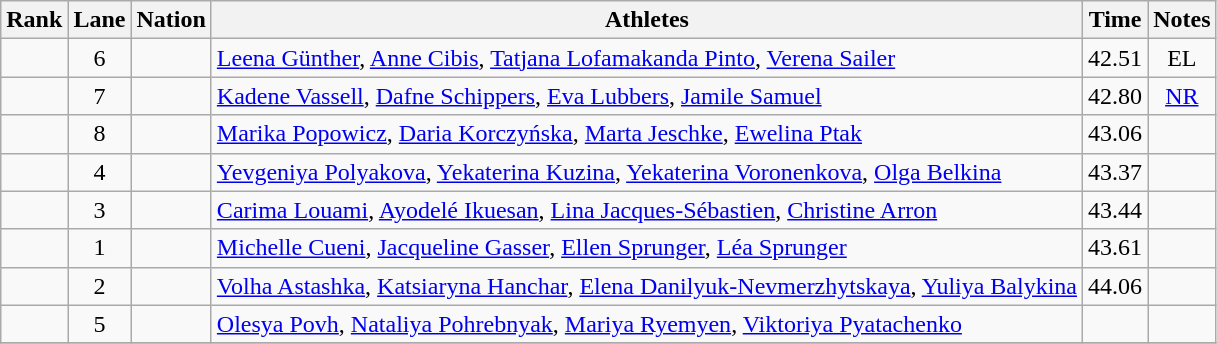<table class="wikitable sortable" style="text-align:center">
<tr>
<th>Rank</th>
<th>Lane</th>
<th>Nation</th>
<th>Athletes</th>
<th>Time</th>
<th>Notes</th>
</tr>
<tr>
<td></td>
<td>6</td>
<td align=left></td>
<td align=left><a href='#'>Leena Günther</a>, <a href='#'>Anne Cibis</a>, <a href='#'>Tatjana Lofamakanda Pinto</a>, <a href='#'>Verena Sailer</a></td>
<td>42.51</td>
<td>EL</td>
</tr>
<tr>
<td></td>
<td>7</td>
<td align=left></td>
<td align=left><a href='#'>Kadene Vassell</a>, <a href='#'>Dafne Schippers</a>, <a href='#'>Eva Lubbers</a>, <a href='#'>Jamile Samuel</a></td>
<td>42.80</td>
<td><a href='#'>NR</a></td>
</tr>
<tr>
<td></td>
<td>8</td>
<td align=left></td>
<td align=left><a href='#'>Marika Popowicz</a>, <a href='#'>Daria Korczyńska</a>, <a href='#'>Marta Jeschke</a>, <a href='#'>Ewelina Ptak</a></td>
<td>43.06</td>
<td></td>
</tr>
<tr>
<td></td>
<td>4</td>
<td align=left></td>
<td align=left><a href='#'>Yevgeniya Polyakova</a>, <a href='#'>Yekaterina Kuzina</a>, <a href='#'>Yekaterina Voronenkova</a>, <a href='#'>Olga Belkina</a></td>
<td>43.37</td>
<td></td>
</tr>
<tr>
<td></td>
<td>3</td>
<td align=left></td>
<td align=left><a href='#'>Carima Louami</a>, <a href='#'>Ayodelé Ikuesan</a>, <a href='#'>Lina Jacques-Sébastien</a>, <a href='#'>Christine Arron</a></td>
<td>43.44</td>
<td></td>
</tr>
<tr>
<td></td>
<td>1</td>
<td align=left></td>
<td align=left><a href='#'>Michelle Cueni</a>, <a href='#'>Jacqueline Gasser</a>, <a href='#'>Ellen Sprunger</a>, <a href='#'>Léa Sprunger</a></td>
<td>43.61</td>
<td></td>
</tr>
<tr>
<td></td>
<td>2</td>
<td align=left></td>
<td align=left><a href='#'>Volha Astashka</a>, <a href='#'>Katsiaryna Hanchar</a>, <a href='#'>Elena Danilyuk-Nevmerzhytskaya</a>, <a href='#'>Yuliya Balykina</a></td>
<td>44.06</td>
<td></td>
</tr>
<tr>
<td></td>
<td>5</td>
<td align=left></td>
<td align=left><a href='#'>Olesya Povh</a>, <a href='#'>Nataliya Pohrebnyak</a>, <a href='#'>Mariya Ryemyen</a>, <a href='#'>Viktoriya Pyatachenko</a></td>
<td></td>
<td></td>
</tr>
<tr>
</tr>
</table>
